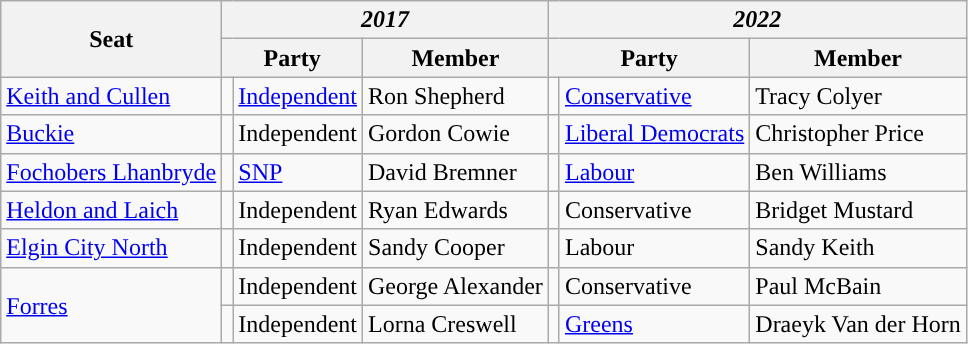<table class="wikitable">
<tr>
<th rowspan="2" scope="col" style="text-align:center">Seat</th>
<th colspan="3" scope="col" style="text-align:center"><em>2017</em></th>
<th colspan="3" scope="col" style="text-align:center"><em>2022</em></th>
</tr>
<tr>
<th colspan="2" style="text-align:center">Party</th>
<th style="text-align:center">Member</th>
<th colspan="2" style="text-align:center">Party</th>
<th style="text-align:center">Member</th>
</tr>
<tr>
<td scope="row"><a href='#'>Keith and Cullen</a></td>
<td></td>
<td><a href='#'>Independent</a></td>
<td>Ron Shepherd</td>
<td></td>
<td><a href='#'>Conservative</a></td>
<td>Tracy Colyer</td>
</tr>
<tr>
<td scope="row"><a href='#'>Buckie</a></td>
<td></td>
<td>Independent</td>
<td>Gordon Cowie</td>
<td></td>
<td><a href='#'>Liberal Democrats</a></td>
<td>Christopher Price</td>
</tr>
<tr>
<td scope="row"><a href='#'>Fochobers Lhanbryde</a></td>
<td></td>
<td><a href='#'>SNP</a></td>
<td>David Bremner</td>
<td></td>
<td><a href='#'>Labour</a></td>
<td>Ben Williams</td>
</tr>
<tr>
<td scope="row"><a href='#'>Heldon and Laich</a></td>
<td></td>
<td>Independent</td>
<td>Ryan Edwards</td>
<td></td>
<td>Conservative</td>
<td>Bridget Mustard</td>
</tr>
<tr>
<td scope="row"><a href='#'>Elgin City North</a></td>
<td></td>
<td>Independent</td>
<td>Sandy Cooper</td>
<td></td>
<td>Labour</td>
<td>Sandy Keith</td>
</tr>
<tr>
<td rowspan="2" scope="row"><a href='#'>Forres</a></td>
<td></td>
<td>Independent</td>
<td>George Alexander</td>
<td></td>
<td>Conservative</td>
<td>Paul McBain</td>
</tr>
<tr>
<td></td>
<td>Independent</td>
<td>Lorna Creswell</td>
<td></td>
<td><a href='#'>Greens</a></td>
<td>Draeyk Van der Horn</td>
</tr>
</table>
